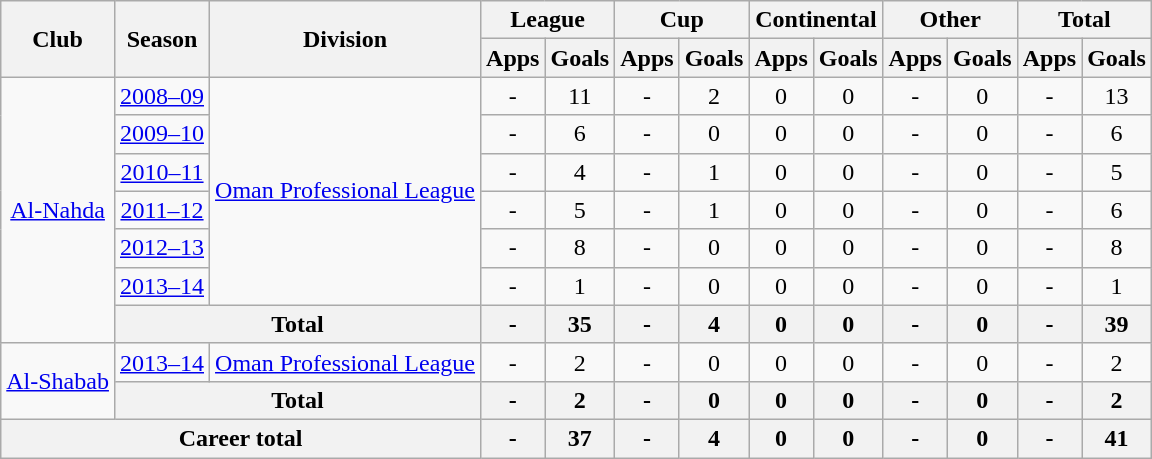<table class="wikitable" style="text-align: center;">
<tr>
<th rowspan="2">Club</th>
<th rowspan="2">Season</th>
<th rowspan="2">Division</th>
<th colspan="2">League</th>
<th colspan="2">Cup</th>
<th colspan="2">Continental</th>
<th colspan="2">Other</th>
<th colspan="2">Total</th>
</tr>
<tr>
<th>Apps</th>
<th>Goals</th>
<th>Apps</th>
<th>Goals</th>
<th>Apps</th>
<th>Goals</th>
<th>Apps</th>
<th>Goals</th>
<th>Apps</th>
<th>Goals</th>
</tr>
<tr>
<td rowspan="7"><a href='#'>Al-Nahda</a></td>
<td><a href='#'>2008–09</a></td>
<td rowspan="6"><a href='#'>Oman Professional League</a></td>
<td>-</td>
<td>11</td>
<td>-</td>
<td>2</td>
<td>0</td>
<td>0</td>
<td>-</td>
<td>0</td>
<td>-</td>
<td>13</td>
</tr>
<tr>
<td><a href='#'>2009–10</a></td>
<td>-</td>
<td>6</td>
<td>-</td>
<td>0</td>
<td>0</td>
<td>0</td>
<td>-</td>
<td>0</td>
<td>-</td>
<td>6</td>
</tr>
<tr>
<td><a href='#'>2010–11</a></td>
<td>-</td>
<td>4</td>
<td>-</td>
<td>1</td>
<td>0</td>
<td>0</td>
<td>-</td>
<td>0</td>
<td>-</td>
<td>5</td>
</tr>
<tr>
<td><a href='#'>2011–12</a></td>
<td>-</td>
<td>5</td>
<td>-</td>
<td>1</td>
<td>0</td>
<td>0</td>
<td>-</td>
<td>0</td>
<td>-</td>
<td>6</td>
</tr>
<tr>
<td><a href='#'>2012–13</a></td>
<td>-</td>
<td>8</td>
<td>-</td>
<td>0</td>
<td>0</td>
<td>0</td>
<td>-</td>
<td>0</td>
<td>-</td>
<td>8</td>
</tr>
<tr>
<td><a href='#'>2013–14</a></td>
<td>-</td>
<td>1</td>
<td>-</td>
<td>0</td>
<td>0</td>
<td>0</td>
<td>-</td>
<td>0</td>
<td>-</td>
<td>1</td>
</tr>
<tr>
<th colspan="2">Total</th>
<th>-</th>
<th>35</th>
<th>-</th>
<th>4</th>
<th>0</th>
<th>0</th>
<th>-</th>
<th>0</th>
<th>-</th>
<th>39</th>
</tr>
<tr>
<td rowspan="2"><a href='#'>Al-Shabab</a></td>
<td><a href='#'>2013–14</a></td>
<td rowspan="1"><a href='#'>Oman Professional League</a></td>
<td>-</td>
<td>2</td>
<td>-</td>
<td>0</td>
<td>0</td>
<td>0</td>
<td>-</td>
<td>0</td>
<td>-</td>
<td>2</td>
</tr>
<tr>
<th colspan="2">Total</th>
<th>-</th>
<th>2</th>
<th>-</th>
<th>0</th>
<th>0</th>
<th>0</th>
<th>-</th>
<th>0</th>
<th>-</th>
<th>2</th>
</tr>
<tr>
<th colspan="3">Career total</th>
<th>-</th>
<th>37</th>
<th>-</th>
<th>4</th>
<th>0</th>
<th>0</th>
<th>-</th>
<th>0</th>
<th>-</th>
<th>41</th>
</tr>
</table>
